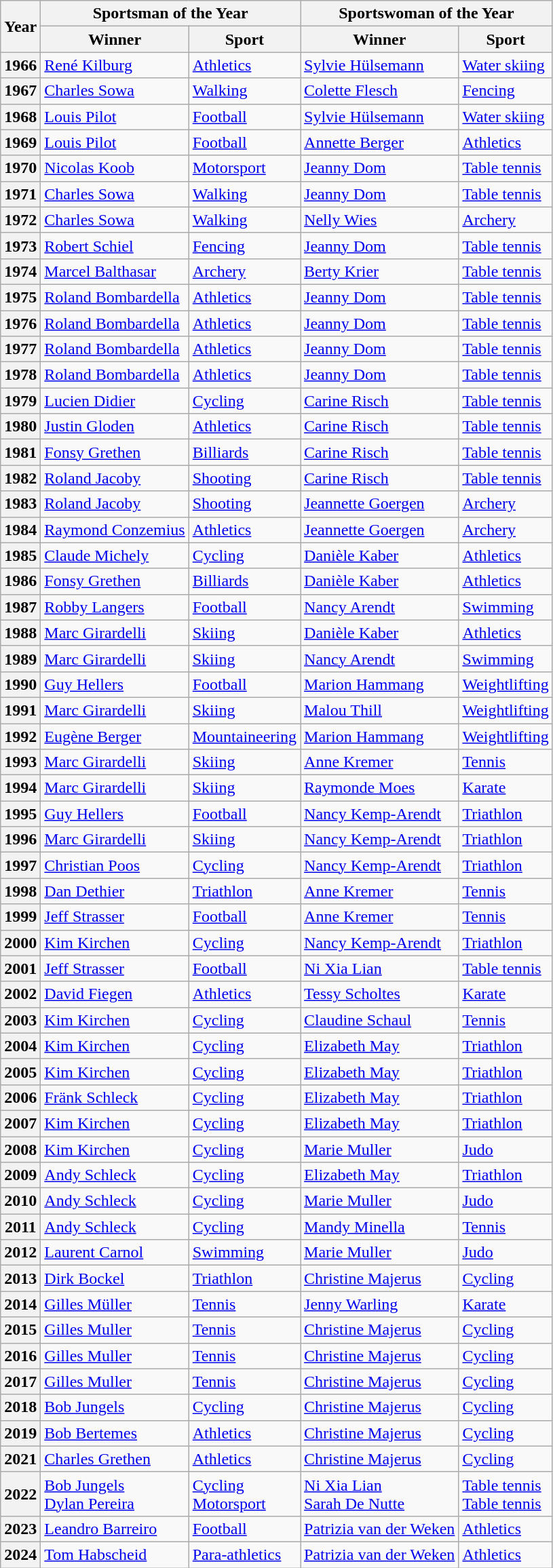<table class="wikitable">
<tr>
<th rowspan=2>Year</th>
<th colspan=2>Sportsman of the Year</th>
<th colspan=2>Sportswoman of the Year</th>
</tr>
<tr>
<th>Winner</th>
<th>Sport</th>
<th>Winner</th>
<th>Sport</th>
</tr>
<tr>
<th>1966</th>
<td><a href='#'>René Kilburg</a></td>
<td><a href='#'>Athletics</a></td>
<td><a href='#'>Sylvie Hülsemann</a></td>
<td><a href='#'>Water skiing</a></td>
</tr>
<tr>
<th>1967</th>
<td><a href='#'>Charles Sowa</a></td>
<td><a href='#'>Walking</a></td>
<td><a href='#'>Colette Flesch</a></td>
<td><a href='#'>Fencing</a></td>
</tr>
<tr>
<th>1968</th>
<td><a href='#'>Louis Pilot</a></td>
<td><a href='#'>Football</a></td>
<td><a href='#'>Sylvie Hülsemann</a></td>
<td><a href='#'>Water skiing</a></td>
</tr>
<tr>
<th>1969</th>
<td><a href='#'>Louis Pilot</a></td>
<td><a href='#'>Football</a></td>
<td><a href='#'>Annette Berger</a></td>
<td><a href='#'>Athletics</a></td>
</tr>
<tr>
<th>1970</th>
<td><a href='#'>Nicolas Koob</a></td>
<td><a href='#'>Motorsport</a></td>
<td><a href='#'>Jeanny Dom</a></td>
<td><a href='#'>Table tennis</a></td>
</tr>
<tr>
<th>1971</th>
<td><a href='#'>Charles Sowa</a></td>
<td><a href='#'>Walking</a></td>
<td><a href='#'>Jeanny Dom</a></td>
<td><a href='#'>Table tennis</a></td>
</tr>
<tr>
<th>1972</th>
<td><a href='#'>Charles Sowa</a></td>
<td><a href='#'>Walking</a></td>
<td><a href='#'>Nelly Wies</a></td>
<td><a href='#'>Archery</a></td>
</tr>
<tr>
<th>1973</th>
<td><a href='#'>Robert Schiel</a></td>
<td><a href='#'>Fencing</a></td>
<td><a href='#'>Jeanny Dom</a></td>
<td><a href='#'>Table tennis</a></td>
</tr>
<tr>
<th>1974</th>
<td><a href='#'>Marcel Balthasar</a></td>
<td><a href='#'>Archery</a></td>
<td><a href='#'>Berty Krier</a></td>
<td><a href='#'>Table tennis</a></td>
</tr>
<tr>
<th>1975</th>
<td><a href='#'>Roland Bombardella</a></td>
<td><a href='#'>Athletics</a></td>
<td><a href='#'>Jeanny Dom</a></td>
<td><a href='#'>Table tennis</a></td>
</tr>
<tr>
<th>1976</th>
<td><a href='#'>Roland Bombardella</a></td>
<td><a href='#'>Athletics</a></td>
<td><a href='#'>Jeanny Dom</a></td>
<td><a href='#'>Table tennis</a></td>
</tr>
<tr>
<th>1977</th>
<td><a href='#'>Roland Bombardella</a></td>
<td><a href='#'>Athletics</a></td>
<td><a href='#'>Jeanny Dom</a></td>
<td><a href='#'>Table tennis</a></td>
</tr>
<tr>
<th>1978</th>
<td><a href='#'>Roland Bombardella</a></td>
<td><a href='#'>Athletics</a></td>
<td><a href='#'>Jeanny Dom</a></td>
<td><a href='#'>Table tennis</a></td>
</tr>
<tr>
<th>1979</th>
<td><a href='#'>Lucien Didier</a></td>
<td><a href='#'>Cycling</a></td>
<td><a href='#'>Carine Risch</a></td>
<td><a href='#'>Table tennis</a></td>
</tr>
<tr>
<th>1980</th>
<td><a href='#'>Justin Gloden</a></td>
<td><a href='#'>Athletics</a></td>
<td><a href='#'>Carine Risch</a></td>
<td><a href='#'>Table tennis</a></td>
</tr>
<tr>
<th>1981</th>
<td><a href='#'>Fonsy Grethen</a></td>
<td><a href='#'>Billiards</a></td>
<td><a href='#'>Carine Risch</a></td>
<td><a href='#'>Table tennis</a></td>
</tr>
<tr>
<th>1982</th>
<td><a href='#'>Roland Jacoby</a></td>
<td><a href='#'>Shooting</a></td>
<td><a href='#'>Carine Risch</a></td>
<td><a href='#'>Table tennis</a></td>
</tr>
<tr>
<th>1983</th>
<td><a href='#'>Roland Jacoby</a></td>
<td><a href='#'>Shooting</a></td>
<td><a href='#'>Jeannette Goergen</a></td>
<td><a href='#'>Archery</a></td>
</tr>
<tr>
<th>1984</th>
<td><a href='#'>Raymond Conzemius</a></td>
<td><a href='#'>Athletics</a></td>
<td><a href='#'>Jeannette Goergen</a></td>
<td><a href='#'>Archery</a></td>
</tr>
<tr>
<th>1985</th>
<td><a href='#'>Claude Michely</a></td>
<td><a href='#'>Cycling</a></td>
<td><a href='#'>Danièle Kaber</a></td>
<td><a href='#'>Athletics</a></td>
</tr>
<tr>
<th>1986</th>
<td><a href='#'>Fonsy Grethen</a></td>
<td><a href='#'>Billiards</a></td>
<td><a href='#'>Danièle Kaber</a></td>
<td><a href='#'>Athletics</a></td>
</tr>
<tr>
<th>1987</th>
<td><a href='#'>Robby Langers</a></td>
<td><a href='#'>Football</a></td>
<td><a href='#'>Nancy Arendt</a></td>
<td><a href='#'>Swimming</a></td>
</tr>
<tr>
<th>1988</th>
<td><a href='#'>Marc Girardelli</a></td>
<td><a href='#'>Skiing</a></td>
<td><a href='#'>Danièle Kaber</a></td>
<td><a href='#'>Athletics</a></td>
</tr>
<tr>
<th>1989</th>
<td><a href='#'>Marc Girardelli</a></td>
<td><a href='#'>Skiing</a></td>
<td><a href='#'>Nancy Arendt</a></td>
<td><a href='#'>Swimming</a></td>
</tr>
<tr>
<th>1990</th>
<td><a href='#'>Guy Hellers</a></td>
<td><a href='#'>Football</a></td>
<td><a href='#'>Marion Hammang</a></td>
<td><a href='#'>Weightlifting</a></td>
</tr>
<tr>
<th>1991</th>
<td><a href='#'>Marc Girardelli</a></td>
<td><a href='#'>Skiing</a></td>
<td><a href='#'>Malou Thill</a></td>
<td><a href='#'>Weightlifting</a></td>
</tr>
<tr>
<th>1992</th>
<td><a href='#'>Eugène Berger</a></td>
<td><a href='#'>Mountaineering</a></td>
<td><a href='#'>Marion Hammang</a></td>
<td><a href='#'>Weightlifting</a></td>
</tr>
<tr>
<th>1993</th>
<td><a href='#'>Marc Girardelli</a></td>
<td><a href='#'>Skiing</a></td>
<td><a href='#'>Anne Kremer</a></td>
<td><a href='#'>Tennis</a></td>
</tr>
<tr>
<th>1994</th>
<td><a href='#'>Marc Girardelli</a></td>
<td><a href='#'>Skiing</a></td>
<td><a href='#'>Raymonde Moes</a></td>
<td><a href='#'>Karate</a></td>
</tr>
<tr>
<th>1995</th>
<td><a href='#'>Guy Hellers</a></td>
<td><a href='#'>Football</a></td>
<td><a href='#'>Nancy Kemp-Arendt</a></td>
<td><a href='#'>Triathlon</a></td>
</tr>
<tr>
<th>1996</th>
<td><a href='#'>Marc Girardelli</a></td>
<td><a href='#'>Skiing</a></td>
<td><a href='#'>Nancy Kemp-Arendt</a></td>
<td><a href='#'>Triathlon</a></td>
</tr>
<tr>
<th>1997</th>
<td><a href='#'>Christian Poos</a></td>
<td><a href='#'>Cycling</a></td>
<td><a href='#'>Nancy Kemp-Arendt</a></td>
<td><a href='#'>Triathlon</a></td>
</tr>
<tr>
<th>1998</th>
<td><a href='#'>Dan Dethier</a></td>
<td><a href='#'>Triathlon</a></td>
<td><a href='#'>Anne Kremer</a></td>
<td><a href='#'>Tennis</a></td>
</tr>
<tr>
<th>1999</th>
<td><a href='#'>Jeff Strasser</a></td>
<td><a href='#'>Football</a></td>
<td><a href='#'>Anne Kremer</a></td>
<td><a href='#'>Tennis</a></td>
</tr>
<tr>
<th>2000</th>
<td><a href='#'>Kim Kirchen</a></td>
<td><a href='#'>Cycling</a></td>
<td><a href='#'>Nancy Kemp-Arendt</a></td>
<td><a href='#'>Triathlon</a></td>
</tr>
<tr>
<th>2001</th>
<td><a href='#'>Jeff Strasser</a></td>
<td><a href='#'>Football</a></td>
<td><a href='#'>Ni Xia Lian</a></td>
<td><a href='#'>Table tennis</a></td>
</tr>
<tr>
<th>2002</th>
<td><a href='#'>David Fiegen</a></td>
<td><a href='#'>Athletics</a></td>
<td><a href='#'>Tessy Scholtes</a></td>
<td><a href='#'>Karate</a></td>
</tr>
<tr>
<th>2003</th>
<td><a href='#'>Kim Kirchen</a></td>
<td><a href='#'>Cycling</a></td>
<td><a href='#'>Claudine Schaul</a></td>
<td><a href='#'>Tennis</a></td>
</tr>
<tr>
<th>2004</th>
<td><a href='#'>Kim Kirchen</a></td>
<td><a href='#'>Cycling</a></td>
<td><a href='#'>Elizabeth May</a></td>
<td><a href='#'>Triathlon</a></td>
</tr>
<tr>
<th>2005</th>
<td><a href='#'>Kim Kirchen</a></td>
<td><a href='#'>Cycling</a></td>
<td><a href='#'>Elizabeth May</a></td>
<td><a href='#'>Triathlon</a></td>
</tr>
<tr>
<th>2006</th>
<td><a href='#'>Fränk Schleck</a></td>
<td><a href='#'>Cycling</a></td>
<td><a href='#'>Elizabeth May</a></td>
<td><a href='#'>Triathlon</a></td>
</tr>
<tr>
<th>2007</th>
<td><a href='#'>Kim Kirchen</a></td>
<td><a href='#'>Cycling</a></td>
<td><a href='#'>Elizabeth May</a></td>
<td><a href='#'>Triathlon</a></td>
</tr>
<tr>
<th>2008</th>
<td><a href='#'>Kim Kirchen</a></td>
<td><a href='#'>Cycling</a></td>
<td><a href='#'>Marie Muller</a></td>
<td><a href='#'>Judo</a></td>
</tr>
<tr>
<th>2009</th>
<td><a href='#'>Andy Schleck</a></td>
<td><a href='#'>Cycling</a></td>
<td><a href='#'>Elizabeth May</a></td>
<td><a href='#'>Triathlon</a></td>
</tr>
<tr>
<th>2010</th>
<td><a href='#'>Andy Schleck</a></td>
<td><a href='#'>Cycling</a></td>
<td><a href='#'>Marie Muller</a></td>
<td><a href='#'>Judo</a></td>
</tr>
<tr>
<th>2011</th>
<td><a href='#'>Andy Schleck</a></td>
<td><a href='#'>Cycling</a></td>
<td><a href='#'>Mandy Minella</a></td>
<td><a href='#'>Tennis</a></td>
</tr>
<tr>
<th>2012</th>
<td><a href='#'>Laurent Carnol</a></td>
<td><a href='#'>Swimming</a></td>
<td><a href='#'>Marie Muller</a></td>
<td><a href='#'>Judo</a></td>
</tr>
<tr>
<th>2013</th>
<td><a href='#'>Dirk Bockel</a></td>
<td><a href='#'>Triathlon</a></td>
<td><a href='#'>Christine Majerus</a></td>
<td><a href='#'>Cycling</a></td>
</tr>
<tr>
<th>2014</th>
<td><a href='#'>Gilles Müller</a></td>
<td><a href='#'>Tennis</a></td>
<td><a href='#'>Jenny Warling</a></td>
<td><a href='#'>Karate</a></td>
</tr>
<tr>
<th>2015</th>
<td><a href='#'>Gilles Muller</a></td>
<td><a href='#'>Tennis</a></td>
<td><a href='#'>Christine Majerus</a></td>
<td><a href='#'>Cycling</a></td>
</tr>
<tr>
<th>2016</th>
<td><a href='#'>Gilles Muller</a></td>
<td><a href='#'>Tennis</a></td>
<td><a href='#'>Christine Majerus</a></td>
<td><a href='#'>Cycling</a></td>
</tr>
<tr>
<th>2017</th>
<td><a href='#'>Gilles Muller</a></td>
<td><a href='#'>Tennis</a></td>
<td><a href='#'>Christine Majerus</a></td>
<td><a href='#'>Cycling</a></td>
</tr>
<tr>
<th>2018</th>
<td><a href='#'>Bob Jungels</a></td>
<td><a href='#'>Cycling</a></td>
<td><a href='#'>Christine Majerus</a></td>
<td><a href='#'>Cycling</a></td>
</tr>
<tr>
<th>2019</th>
<td><a href='#'>Bob Bertemes</a></td>
<td><a href='#'>Athletics</a></td>
<td><a href='#'>Christine Majerus</a></td>
<td><a href='#'>Cycling</a></td>
</tr>
<tr>
<th>2021</th>
<td><a href='#'>Charles Grethen</a></td>
<td><a href='#'>Athletics</a></td>
<td><a href='#'>Christine Majerus</a></td>
<td><a href='#'>Cycling</a></td>
</tr>
<tr>
<th>2022</th>
<td><a href='#'>Bob Jungels</a><br><a href='#'>Dylan Pereira</a></td>
<td><a href='#'>Cycling</a><br><a href='#'>Motorsport</a></td>
<td><a href='#'>Ni Xia Lian</a><br><a href='#'>Sarah De Nutte </a></td>
<td><a href='#'>Table tennis</a><br><a href='#'>Table tennis</a></td>
</tr>
<tr>
<th>2023</th>
<td><a href='#'>Leandro Barreiro</a></td>
<td><a href='#'>Football</a></td>
<td><a href='#'>Patrizia van der Weken</a></td>
<td><a href='#'>Athletics</a></td>
</tr>
<tr>
<th>2024</th>
<td><a href='#'>Tom Habscheid</a></td>
<td><a href='#'>Para-athletics</a></td>
<td><a href='#'>Patrizia van der Weken</a></td>
<td><a href='#'>Athletics</a></td>
</tr>
</table>
